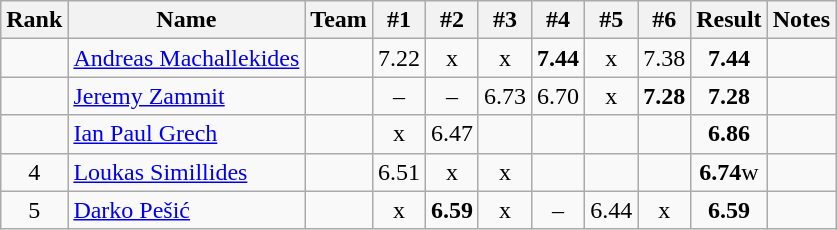<table class="wikitable sortable" style="text-align:center">
<tr>
<th>Rank</th>
<th>Name</th>
<th>Team</th>
<th>#1</th>
<th>#2</th>
<th>#3</th>
<th>#4</th>
<th>#5</th>
<th>#6</th>
<th>Result</th>
<th>Notes</th>
</tr>
<tr>
<td></td>
<td align="left"><a href='#'>Andreas Machallekides</a></td>
<td align=left></td>
<td>7.22</td>
<td>x</td>
<td>x</td>
<td><strong>7.44</strong></td>
<td>x</td>
<td>7.38</td>
<td><strong>7.44</strong></td>
<td></td>
</tr>
<tr>
<td></td>
<td align="left"><a href='#'>Jeremy Zammit</a></td>
<td align=left></td>
<td>–</td>
<td>–</td>
<td>6.73</td>
<td>6.70</td>
<td>x</td>
<td><strong>7.28</strong></td>
<td><strong>7.28</strong></td>
<td></td>
</tr>
<tr>
<td></td>
<td align="left"><a href='#'>Ian Paul Grech</a></td>
<td align=left></td>
<td>x</td>
<td>6.47</td>
<td></td>
<td></td>
<td></td>
<td></td>
<td><strong>6.86</strong></td>
<td></td>
</tr>
<tr>
<td>4</td>
<td align="left"><a href='#'>Loukas Simillides</a></td>
<td align=left></td>
<td>6.51</td>
<td>x</td>
<td>x</td>
<td></td>
<td></td>
<td></td>
<td><strong>6.74</strong>w</td>
<td></td>
</tr>
<tr>
<td>5</td>
<td align="left"><a href='#'>Darko Pešić</a></td>
<td align=left></td>
<td>x</td>
<td><strong>6.59</strong></td>
<td>x</td>
<td>–</td>
<td>6.44</td>
<td>x</td>
<td><strong>6.59</strong></td>
<td></td>
</tr>
</table>
